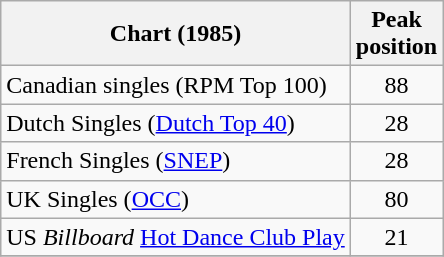<table class="wikitable sortable plainrowheaders">
<tr>
<th>Chart (1985)</th>
<th>Peak<br>position</th>
</tr>
<tr>
<td>Canadian singles (RPM Top 100)</td>
<td align=center>88</td>
</tr>
<tr>
<td>Dutch Singles (<a href='#'>Dutch Top 40</a>)</td>
<td align=center>28</td>
</tr>
<tr>
<td>French Singles (<a href='#'>SNEP</a>)</td>
<td align=center>28</td>
</tr>
<tr>
<td>UK Singles (<a href='#'>OCC</a>)</td>
<td align=center>80</td>
</tr>
<tr>
<td>US <em>Billboard</em> <a href='#'>Hot Dance Club Play</a></td>
<td align=center>21</td>
</tr>
<tr>
</tr>
</table>
